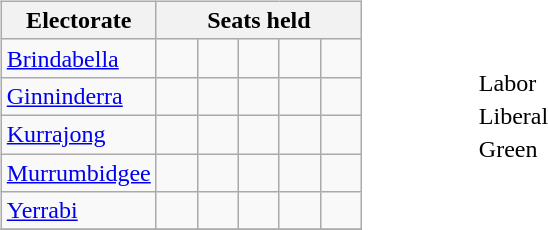<table>
<tr>
<td width=65%><br><table class="wikitable">
<tr>
<th>Electorate</th>
<th colspan=5>Seats held</th>
</tr>
<tr>
<td><a href='#'>Brindabella</a></td>
<td width=20 > </td>
<td width=20 > </td>
<td width=20 > </td>
<td width=20 > </td>
<td width=20 > </td>
</tr>
<tr>
<td><a href='#'>Ginninderra</a></td>
<td width=20 > </td>
<td width=20 > </td>
<td width=20 > </td>
<td width=20 > </td>
<td width=20 > </td>
</tr>
<tr>
<td><a href='#'>Kurrajong</a></td>
<td width=20 > </td>
<td width=20 > </td>
<td width=20 > </td>
<td width=20 > </td>
<td width=20 > </td>
</tr>
<tr>
<td><a href='#'>Murrumbidgee</a></td>
<td width=20 > </td>
<td width=20 > </td>
<td width=20 > </td>
<td width=20 > </td>
<td width=20 > </td>
</tr>
<tr>
<td><a href='#'>Yerrabi</a></td>
<td width=20 > </td>
<td width=20 > </td>
<td width=20 > </td>
<td width=20 > </td>
<td width=20 > </td>
</tr>
<tr>
</tr>
</table>
</td>
<td width=35% align=center><br><table border=0>
<tr>
<td> </td>
<td>Labor</td>
</tr>
<tr>
<td width=20 > </td>
<td>Liberal</td>
</tr>
<tr>
<td> </td>
<td>Green</td>
</tr>
</table>
</td>
</tr>
</table>
